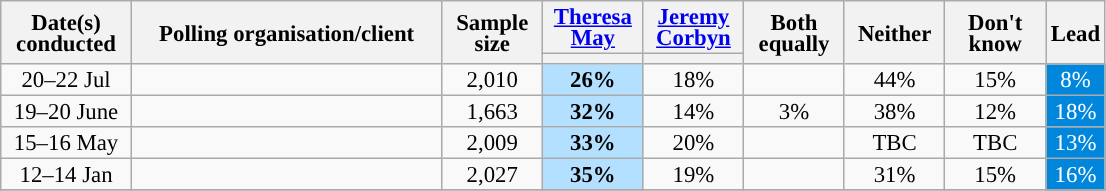<table class="wikitable collapsible sortable" style="text-align:center;font-size:95%;line-height:14px">
<tr>
<th style="width:80px;" rowspan="2">Date(s)<br>conducted</th>
<th style="width:200px;" rowspan="2">Polling organisation/client</th>
<th style="width:60px;" rowspan="2">Sample size</th>
<th style="width:60px;" class="unsortable"><a href='#'>Theresa May</a></th>
<th style="width:60px;" class="unsortable"><a href='#'>Jeremy Corbyn</a></th>
<th style="width:60px;" rowspan="2" class="unsortable">Both equally</th>
<th style="width:60px;" rowspan="2" class="unsortable">Neither</th>
<th style="width:60px;" rowspan="2" class="unsortable">Don't know</th>
<th class="unsortable" style="width:20px;" rowspan="2">Lead</th>
</tr>
<tr>
<th class="unsortable" style="color:inherit;background:"></th>
<th class="unsortable" style="color:inherit;background:"></th>
</tr>
<tr>
<td>20–22 Jul</td>
<td></td>
<td>2,010</td>
<td style="background:#B3E0FF"><strong>26%</strong></td>
<td>18%</td>
<td></td>
<td>44%</td>
<td>15%</td>
<td style="background:#0087DC; color:white;">8%</td>
</tr>
<tr>
<td>19–20 June</td>
<td></td>
<td>1,663</td>
<td style="background:#B3E0FF"><strong>32%</strong></td>
<td>14%</td>
<td>3%</td>
<td>38%</td>
<td>12%</td>
<td style="background:#0087DC; color:white;">18%</td>
</tr>
<tr>
<td>15–16 May</td>
<td></td>
<td>2,009</td>
<td style="background:#B3E0FF"><strong>33%</strong></td>
<td>20%</td>
<td></td>
<td>TBC</td>
<td>TBC</td>
<td style="background:#0087DC; color:white;">13%</td>
</tr>
<tr>
<td>12–14 Jan</td>
<td></td>
<td>2,027</td>
<td style="background:#B3E0FF"><strong>35%</strong></td>
<td>19%</td>
<td></td>
<td>31%</td>
<td>15%</td>
<td style="background:#0087DC; color:white;">16%</td>
</tr>
<tr>
</tr>
</table>
